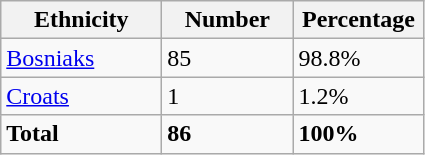<table class="wikitable">
<tr>
<th width="100px">Ethnicity</th>
<th width="80px">Number</th>
<th width="80px">Percentage</th>
</tr>
<tr>
<td><a href='#'>Bosniaks</a></td>
<td>85</td>
<td>98.8%</td>
</tr>
<tr>
<td><a href='#'>Croats</a></td>
<td>1</td>
<td>1.2%</td>
</tr>
<tr>
<td><strong>Total</strong></td>
<td><strong>86</strong></td>
<td><strong>100%</strong></td>
</tr>
</table>
